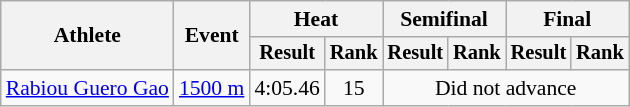<table class="wikitable" style="font-size:90%">
<tr>
<th rowspan="2">Athlete</th>
<th rowspan="2">Event</th>
<th colspan="2">Heat</th>
<th colspan="2">Semifinal</th>
<th colspan="2">Final</th>
</tr>
<tr style="font-size:95%">
<th>Result</th>
<th>Rank</th>
<th>Result</th>
<th>Rank</th>
<th>Result</th>
<th>Rank</th>
</tr>
<tr align=center>
<td align=left><a href='#'>Rabiou Guero Gao</a></td>
<td align=left><a href='#'>1500 m</a></td>
<td>4:05.46</td>
<td>15</td>
<td colspan=4>Did not advance</td>
</tr>
</table>
